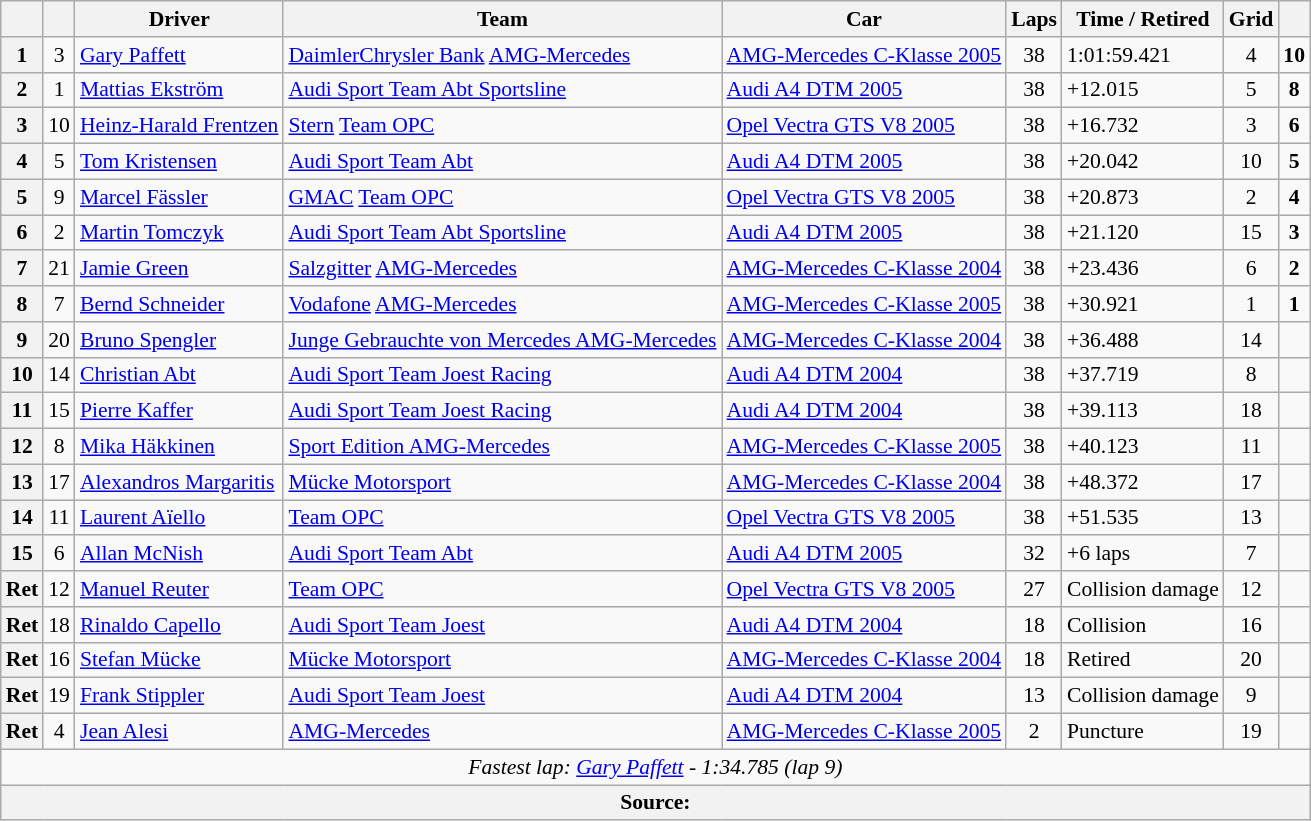<table class="wikitable" style="font-size:90%;">
<tr>
<th></th>
<th></th>
<th>Driver</th>
<th>Team</th>
<th>Car</th>
<th>Laps</th>
<th>Time / Retired</th>
<th>Grid</th>
<th></th>
</tr>
<tr>
<th>1</th>
<td align="center">3</td>
<td> <a href='#'>Gary Paffett</a></td>
<td><a href='#'>DaimlerChrysler Bank</a> <a href='#'>AMG-Mercedes</a></td>
<td><a href='#'>AMG-Mercedes C-Klasse 2005</a></td>
<td align="center">38</td>
<td>1:01:59.421</td>
<td align="center">4</td>
<td align="center"><strong>10</strong></td>
</tr>
<tr>
<th>2</th>
<td align="center">1</td>
<td> <a href='#'>Mattias Ekström</a></td>
<td><a href='#'>Audi Sport Team Abt Sportsline</a></td>
<td><a href='#'>Audi A4 DTM 2005</a></td>
<td align="center">38</td>
<td>+12.015</td>
<td align="center">5</td>
<td align="center"><strong>8</strong></td>
</tr>
<tr>
<th>3</th>
<td align="center">10</td>
<td> <a href='#'>Heinz-Harald Frentzen</a></td>
<td><a href='#'>Stern</a> <a href='#'>Team OPC</a></td>
<td><a href='#'>Opel Vectra GTS V8 2005</a></td>
<td align="center">38</td>
<td>+16.732</td>
<td align="center">3</td>
<td align="center"><strong>6</strong></td>
</tr>
<tr>
<th>4</th>
<td align="center">5</td>
<td> <a href='#'>Tom Kristensen</a></td>
<td><a href='#'>Audi Sport Team Abt</a></td>
<td><a href='#'>Audi A4 DTM 2005</a></td>
<td align="center">38</td>
<td>+20.042</td>
<td align="center">10</td>
<td align="center"><strong>5</strong></td>
</tr>
<tr>
<th>5</th>
<td align="center">9</td>
<td> <a href='#'>Marcel Fässler</a></td>
<td><a href='#'>GMAC</a> <a href='#'>Team OPC</a></td>
<td><a href='#'>Opel Vectra GTS V8 2005</a></td>
<td align="center">38</td>
<td>+20.873</td>
<td align="center">2</td>
<td align="center"><strong>4</strong></td>
</tr>
<tr>
<th>6</th>
<td align="center">2</td>
<td> <a href='#'>Martin Tomczyk</a></td>
<td><a href='#'>Audi Sport Team Abt Sportsline</a></td>
<td><a href='#'>Audi A4 DTM 2005</a></td>
<td align="center">38</td>
<td>+21.120</td>
<td align="center">15</td>
<td align="center"><strong>3</strong></td>
</tr>
<tr>
<th>7</th>
<td align="center">21</td>
<td> <a href='#'>Jamie Green</a></td>
<td><a href='#'>Salzgitter</a> <a href='#'>AMG-Mercedes</a></td>
<td><a href='#'>AMG-Mercedes C-Klasse 2004</a></td>
<td align="center">38</td>
<td>+23.436</td>
<td align="center">6</td>
<td align="center"><strong>2</strong></td>
</tr>
<tr>
<th>8</th>
<td align="center">7</td>
<td> <a href='#'>Bernd Schneider</a></td>
<td><a href='#'>Vodafone</a> <a href='#'>AMG-Mercedes</a></td>
<td><a href='#'>AMG-Mercedes C-Klasse 2005</a></td>
<td align="center">38</td>
<td>+30.921</td>
<td align="center">1</td>
<td align="center"><strong>1</strong></td>
</tr>
<tr>
<th>9</th>
<td align="center">20</td>
<td> <a href='#'>Bruno Spengler</a></td>
<td><a href='#'>Junge Gebrauchte von Mercedes AMG-Mercedes</a></td>
<td><a href='#'>AMG-Mercedes C-Klasse 2004</a></td>
<td align="center">38</td>
<td>+36.488</td>
<td align="center">14</td>
<td align="center"></td>
</tr>
<tr>
<th>10</th>
<td align="center">14</td>
<td> <a href='#'>Christian Abt</a></td>
<td><a href='#'>Audi Sport Team Joest Racing</a></td>
<td><a href='#'>Audi A4 DTM 2004</a></td>
<td align="center">38</td>
<td>+37.719</td>
<td align="center">8</td>
<td align="center"></td>
</tr>
<tr>
<th>11</th>
<td align="center">15</td>
<td> <a href='#'>Pierre Kaffer</a></td>
<td><a href='#'>Audi Sport Team Joest Racing</a></td>
<td><a href='#'>Audi A4 DTM 2004</a></td>
<td align="center">38</td>
<td>+39.113</td>
<td align="center">18</td>
<td align="center"></td>
</tr>
<tr>
<th>12</th>
<td align="center">8</td>
<td> <a href='#'>Mika Häkkinen</a></td>
<td><a href='#'>Sport Edition AMG-Mercedes</a></td>
<td><a href='#'>AMG-Mercedes C-Klasse 2005</a></td>
<td align="center">38</td>
<td>+40.123</td>
<td align="center">11</td>
<td align="center"></td>
</tr>
<tr>
<th>13</th>
<td align="center">17</td>
<td> <a href='#'>Alexandros Margaritis</a></td>
<td><a href='#'>Mücke Motorsport</a></td>
<td><a href='#'>AMG-Mercedes C-Klasse 2004</a></td>
<td align="center">38</td>
<td>+48.372</td>
<td align="center">17</td>
<td align="center"></td>
</tr>
<tr>
<th>14</th>
<td align="center">11</td>
<td> <a href='#'>Laurent Aïello</a></td>
<td><a href='#'>Team OPC</a></td>
<td><a href='#'>Opel Vectra GTS V8 2005</a></td>
<td align="center">38</td>
<td>+51.535</td>
<td align="center">13</td>
<td align="center"></td>
</tr>
<tr>
<th>15</th>
<td align="center">6</td>
<td> <a href='#'>Allan McNish</a></td>
<td><a href='#'>Audi Sport Team Abt</a></td>
<td><a href='#'>Audi A4 DTM 2005</a></td>
<td align="center">32</td>
<td>+6 laps</td>
<td align="center">7</td>
<td align="center"></td>
</tr>
<tr>
<th>Ret</th>
<td align="center">12</td>
<td> <a href='#'>Manuel Reuter</a></td>
<td><a href='#'>Team OPC</a></td>
<td><a href='#'>Opel Vectra GTS V8 2005</a></td>
<td align="center">27</td>
<td>Collision damage</td>
<td align="center">12</td>
<td align="center"></td>
</tr>
<tr>
<th>Ret</th>
<td align="center">18</td>
<td> <a href='#'>Rinaldo Capello</a></td>
<td><a href='#'>Audi Sport Team Joest</a></td>
<td><a href='#'>Audi A4 DTM 2004</a></td>
<td align="center">18</td>
<td>Collision</td>
<td align="center">16</td>
<td align="center"></td>
</tr>
<tr>
<th>Ret</th>
<td align="center">16</td>
<td> <a href='#'>Stefan Mücke</a></td>
<td><a href='#'>Mücke Motorsport</a></td>
<td><a href='#'>AMG-Mercedes C-Klasse 2004</a></td>
<td align="center">18</td>
<td>Retired</td>
<td align="center">20</td>
<td align="center"></td>
</tr>
<tr>
<th>Ret</th>
<td align="center">19</td>
<td> <a href='#'>Frank Stippler</a></td>
<td><a href='#'>Audi Sport Team Joest</a></td>
<td><a href='#'>Audi A4 DTM 2004</a></td>
<td align="center">13</td>
<td>Collision damage</td>
<td align="center">9</td>
<td align="center"></td>
</tr>
<tr>
<th>Ret</th>
<td align="center">4</td>
<td> <a href='#'>Jean Alesi</a></td>
<td><a href='#'>AMG-Mercedes</a></td>
<td><a href='#'>AMG-Mercedes C-Klasse 2005</a></td>
<td align="center">2</td>
<td>Puncture</td>
<td align="center">19</td>
<td align="center"></td>
</tr>
<tr>
<td colspan=9 align=center><em>Fastest lap: <a href='#'>Gary Paffett</a> - 1:34.785 (lap 9)</em></td>
</tr>
<tr>
<th colspan=9>Source:</th>
</tr>
</table>
